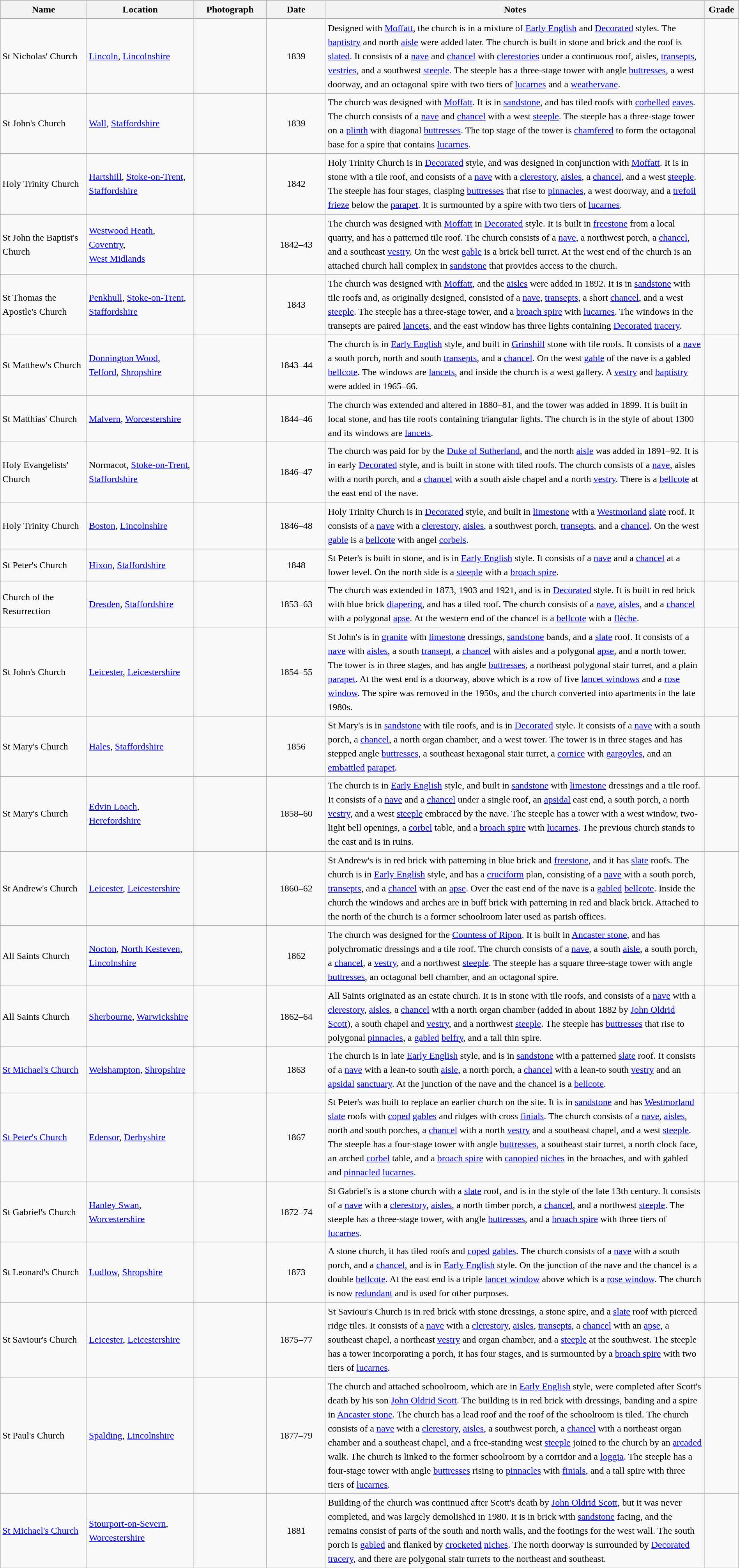<table class="wikitable sortable plainrowheaders" style="width:100%;border:0px;text-align:left;line-height:150%;">
<tr>
<th scope="col"  style="width:120px">Name</th>
<th scope="col"  style="width:150px">Location</th>
<th scope="col"  style="width:100px" class="unsortable">Photograph</th>
<th scope="col"  style="width:80px">Date</th>
<th scope="col"  style="width:550px" class="unsortable">Notes</th>
<th scope="col"  style="width:24px">Grade</th>
</tr>
<tr>
<td>St Nicholas' Church</td>
<td><a href='#'>Lincoln</a>, <a href='#'>Lincolnshire</a><br><small></small></td>
<td></td>
<td align="center">1839</td>
<td>Designed with <a href='#'>Moffatt</a>, the church is in a mixture of <a href='#'>Early English</a> and <a href='#'>Decorated</a> styles.  The <a href='#'>baptistry</a> and north <a href='#'>aisle</a> were added later.  The church is built in stone and brick and the roof is <a href='#'>slated</a>.  It consists of a <a href='#'>nave</a> and <a href='#'>chancel</a> with <a href='#'>clerestories</a> under a continuous roof, aisles, <a href='#'>transepts</a>, <a href='#'>vestries</a>, and a southwest <a href='#'>steeple</a>.  The steeple has a three-stage tower with angle <a href='#'>buttresses</a>, a west doorway, and an octagonal spire with two tiers of <a href='#'>lucarnes</a> and a <a href='#'>weathervane</a>.</td>
<td align="center" ></td>
</tr>
<tr>
<td>St John's Church</td>
<td><a href='#'>Wall</a>, <a href='#'>Staffordshire</a><br><small></small></td>
<td></td>
<td align="center">1839</td>
<td>The church was designed with <a href='#'>Moffatt</a>.  It is in <a href='#'>sandstone</a>, and has tiled roofs with <a href='#'>corbelled</a> <a href='#'>eaves</a>.  The church consists of a <a href='#'>nave</a> and <a href='#'>chancel</a> with a west <a href='#'>steeple</a>.  The steeple has a three-stage tower on a <a href='#'>plinth</a> with diagonal <a href='#'>buttresses</a>.  The top stage of the tower is <a href='#'>chamfered</a> to form the octagonal base for a spire that contains <a href='#'>lucarnes</a>.</td>
<td align="center" ></td>
</tr>
<tr>
<td>Holy Trinity Church</td>
<td><a href='#'>Hartshill</a>, <a href='#'>Stoke-on-Trent</a>, <a href='#'>Staffordshire</a><br><small></small></td>
<td></td>
<td align="center">1842</td>
<td>Holy Trinity Church is in <a href='#'>Decorated</a> style, and was designed in conjunction with <a href='#'>Moffatt</a>.  It is in stone with a tile roof, and consists of a <a href='#'>nave</a> with a <a href='#'>clerestory</a>, <a href='#'>aisles</a>, a <a href='#'>chancel</a>, and a west <a href='#'>steeple</a>.  The steeple has four stages, clasping <a href='#'>buttresses</a> that rise to <a href='#'>pinnacles</a>, a west doorway, and a <a href='#'>trefoil</a> <a href='#'>frieze</a> below the <a href='#'>parapet</a>.  It is surmounted by a spire with two tiers of <a href='#'>lucarnes</a>.</td>
<td align="center" ></td>
</tr>
<tr>
<td>St John the Baptist's Church</td>
<td><a href='#'>Westwood Heath</a>, <a href='#'>Coventry</a>,<br><a href='#'>West Midlands</a><br><small></small></td>
<td></td>
<td align="center">1842–43</td>
<td>The church was designed with <a href='#'>Moffatt</a> in <a href='#'>Decorated</a> style.  It is built in <a href='#'>freestone</a> from a local quarry, and has a patterned tile roof.  The church consists of a <a href='#'>nave</a>, a northwest porch, a <a href='#'>chancel</a>, and a southeast <a href='#'>vestry</a>.  On the west <a href='#'>gable</a> is a brick bell turret.  At the west end of the church is an attached church hall complex in <a href='#'>sandstone</a> that provides access to the church.</td>
<td align="center" ></td>
</tr>
<tr>
<td>St Thomas the Apostle's Church</td>
<td><a href='#'>Penkhull</a>, <a href='#'>Stoke-on-Trent</a>, <a href='#'>Staffordshire</a><br><small></small></td>
<td></td>
<td align="center">1843</td>
<td>The church was designed with <a href='#'>Moffatt</a>, and the <a href='#'>aisles</a> were added in 1892.  It is in <a href='#'>sandstone</a> with tile roofs and, as originally designed, consisted of a <a href='#'>nave</a>, <a href='#'>transepts</a>, a short <a href='#'>chancel</a>, and a west <a href='#'>steeple</a>.  The steeple has a three-stage tower, and a <a href='#'>broach spire</a> with <a href='#'>lucarnes</a>.  The windows in the transepts are paired <a href='#'>lancets</a>, and the east window has three lights containing <a href='#'>Decorated</a> <a href='#'>tracery</a>.</td>
<td align="center" ></td>
</tr>
<tr>
<td>St Matthew's Church</td>
<td><a href='#'>Donnington Wood</a>, <a href='#'>Telford</a>, <a href='#'>Shropshire</a><br><small></small></td>
<td></td>
<td align="center">1843–44</td>
<td>The church is in <a href='#'>Early English</a> style, and built in <a href='#'>Grinshill</a> stone with tile roofs.  It consists of a <a href='#'>nave</a> a south porch, north and south <a href='#'>transepts</a>, and a <a href='#'>chancel</a>.  On the west <a href='#'>gable</a> of the nave is a gabled <a href='#'>bellcote</a>.  The windows are <a href='#'>lancets</a>, and inside the church is a west gallery.  A <a href='#'>vestry</a> and <a href='#'>baptistry</a> were added in 1965–66.</td>
<td align="center" ></td>
</tr>
<tr>
<td>St Matthias' Church</td>
<td><a href='#'>Malvern</a>, <a href='#'>Worcestershire</a><br><small></small></td>
<td></td>
<td align="center">1844–46</td>
<td>The church was extended and altered in 1880–81, and the tower was added in 1899.  It is built in local stone, and has tile roofs containing triangular lights.  The church is in the style of about 1300 and its windows are <a href='#'>lancets</a>.</td>
<td align="center" ></td>
</tr>
<tr>
<td>Holy Evangelists' Church</td>
<td>Normacot, <a href='#'>Stoke-on-Trent</a>, <a href='#'>Staffordshire</a><br><small></small></td>
<td></td>
<td align="center">1846–47</td>
<td>The church was paid for by the <a href='#'>Duke of Sutherland</a>, and the north <a href='#'>aisle</a> was added in 1891–92.  It is in early <a href='#'>Decorated</a> style, and is built in stone with tiled roofs.  The church consists of a <a href='#'>nave</a>, aisles with a north porch, and a <a href='#'>chancel</a> with a south aisle chapel and a north <a href='#'>vestry</a>.  There is a <a href='#'>bellcote</a> at the east end of the nave.</td>
<td align="center" ></td>
</tr>
<tr>
<td>Holy Trinity Church</td>
<td><a href='#'>Boston</a>, <a href='#'>Lincolnshire</a><br><small></small></td>
<td></td>
<td align="center">1846–48</td>
<td>Holy Trinity Church is in <a href='#'>Decorated</a> style, and built in <a href='#'>limestone</a> with a <a href='#'>Westmorland</a> <a href='#'>slate</a> roof.  It consists of a <a href='#'>nave</a> with a <a href='#'>clerestory</a>, <a href='#'>aisles</a>, a southwest porch, <a href='#'>transepts</a>, and a <a href='#'>chancel</a>.  On the west <a href='#'>gable</a> is a <a href='#'>bellcote</a> with angel <a href='#'>corbels</a>.</td>
<td align="center" ></td>
</tr>
<tr>
<td>St Peter's Church</td>
<td><a href='#'>Hixon</a>, <a href='#'>Staffordshire</a><br><small></small></td>
<td></td>
<td align="center">1848</td>
<td>St Peter's is built in stone, and is in <a href='#'>Early English</a> style.  It consists of a <a href='#'>nave</a> and a <a href='#'>chancel</a> at a lower level.  On the north side is a <a href='#'>steeple</a> with a <a href='#'>broach spire</a>.</td>
<td align="center" ></td>
</tr>
<tr>
<td>Church of the Resurrection</td>
<td><a href='#'>Dresden</a>, <a href='#'>Staffordshire</a><br><small></small></td>
<td></td>
<td align="center">1853–63</td>
<td>The church was extended in 1873, 1903 and 1921, and is in <a href='#'>Decorated</a> style.  It is built in red brick with blue brick <a href='#'>diapering</a>, and has a tiled roof.  The church consists of a <a href='#'>nave</a>, <a href='#'>aisles</a>, and a <a href='#'>chancel</a> with a polygonal <a href='#'>apse</a>.  At the western end of the chancel is a <a href='#'>bellcote</a> with a <a href='#'>flèche</a>.</td>
<td align="center" ></td>
</tr>
<tr>
<td>St John's Church</td>
<td><a href='#'>Leicester</a>, <a href='#'>Leicestershire</a><br><small></small></td>
<td></td>
<td align="center">1854–55</td>
<td>St John's is in <a href='#'>granite</a> with <a href='#'>limestone</a> dressings, <a href='#'>sandstone</a> bands, and a <a href='#'>slate</a> roof.  It consists of a <a href='#'>nave</a> with <a href='#'>aisles</a>, a south <a href='#'>transept</a>, a <a href='#'>chancel</a> with aisles and a polygonal <a href='#'>apse</a>, and a north tower.  The tower is in three stages, and has angle <a href='#'>buttresses</a>, a northeast polygonal stair turret, and a plain <a href='#'>parapet</a>.  At the west end is a doorway, above which is a row of five <a href='#'>lancet windows</a> and a <a href='#'>rose window</a>.  The spire was removed in the 1950s, and the church converted into apartments in the late 1980s.</td>
<td align="center" ></td>
</tr>
<tr>
<td>St Mary's Church</td>
<td><a href='#'>Hales</a>, <a href='#'>Staffordshire</a><br><small></small></td>
<td></td>
<td align="center">1856</td>
<td>St Mary's is in <a href='#'>sandstone</a> with tile roofs, and is in <a href='#'>Decorated</a> style.  It consists of a <a href='#'>nave</a> with a south porch, a <a href='#'>chancel</a>, a north organ chamber, and a west tower.  The tower is in three stages and has stepped angle <a href='#'>buttresses</a>, a southeast hexagonal stair turret, a <a href='#'>cornice</a> with <a href='#'>gargoyles</a>, and an <a href='#'>embattled</a> <a href='#'>parapet</a>.</td>
<td align="center" ></td>
</tr>
<tr>
<td>St Mary's Church</td>
<td><a href='#'>Edvin Loach</a>, <a href='#'>Herefordshire</a><br><small></small></td>
<td></td>
<td align="center">1858–60</td>
<td>The church is in <a href='#'>Early English</a> style, and built in <a href='#'>sandstone</a> with <a href='#'>limestone</a> dressings and a tile roof.  It consists of a <a href='#'>nave</a> and a <a href='#'>chancel</a> under a single roof, an <a href='#'>apsidal</a> east end, a south porch, a north <a href='#'>vestry</a>, and a west <a href='#'>steeple</a> embraced by the nave.  The steeple has a tower with a west window, two-light bell openings, a <a href='#'>corbel</a> table, and a <a href='#'>broach spire</a> with <a href='#'>lucarnes</a>.  The previous church stands to the east and is in ruins.</td>
<td align="center" ></td>
</tr>
<tr>
<td>St Andrew's Church</td>
<td><a href='#'>Leicester</a>, <a href='#'>Leicestershire</a><br><small></small></td>
<td></td>
<td align="center">1860–62</td>
<td>St Andrew's is in red brick with patterning in blue brick and <a href='#'>freestone</a>, and it has <a href='#'>slate</a> roofs.  The church is in <a href='#'>Early English</a> style, and has a <a href='#'>cruciform</a> plan, consisting of a <a href='#'>nave</a> with a south porch, <a href='#'>transepts</a>, and a <a href='#'>chancel</a> with an <a href='#'>apse</a>.  Over the east end of the nave is a <a href='#'>gabled</a> <a href='#'>bellcote</a>.  Inside the church the windows and arches are in buff brick with patterning in red and black brick.  Attached to the north of the church is a former schoolroom later used as parish offices.</td>
<td align="center" ></td>
</tr>
<tr>
<td>All Saints Church</td>
<td><a href='#'>Nocton</a>, <a href='#'>North Kesteven</a>, <a href='#'>Lincolnshire</a><br><small></small></td>
<td></td>
<td align="center">1862</td>
<td>The church was designed for the <a href='#'>Countess of Ripon</a>.  It is built in <a href='#'>Ancaster stone</a>, and has polychromatic dressings and a tile roof.  The church consists of a <a href='#'>nave</a>, a south <a href='#'>aisle</a>, a south porch, a <a href='#'>chancel</a>, a <a href='#'>vestry</a>, and a northwest <a href='#'>steeple</a>.  The steeple has a square three-stage tower with angle <a href='#'>buttresses</a>, an octagonal bell chamber, and an octagonal spire.</td>
<td align="center" ></td>
</tr>
<tr>
<td>All Saints Church</td>
<td><a href='#'>Sherbourne</a>, <a href='#'>Warwickshire</a><br><small></small></td>
<td></td>
<td align="center">1862–64</td>
<td>All Saints originated as an estate church.  It is in stone with tile roofs, and consists of a <a href='#'>nave</a> with a <a href='#'>clerestory</a>, <a href='#'>aisles</a>, a <a href='#'>chancel</a> with a north organ chamber (added in about 1882 by <a href='#'>John Oldrid Scott</a>), a south chapel and <a href='#'>vestry</a>, and a northwest <a href='#'>steeple</a>.  The steeple has <a href='#'>buttresses</a> that rise to polygonal <a href='#'>pinnacles</a>, a <a href='#'>gabled</a> <a href='#'>belfry</a>, and a tall thin spire.</td>
<td align="center" ></td>
</tr>
<tr>
<td><a href='#'>St Michael's Church</a></td>
<td><a href='#'>Welshampton</a>, <a href='#'>Shropshire</a><br><small></small></td>
<td></td>
<td align="center">1863</td>
<td>The church is in late <a href='#'>Early English</a> style, and is in <a href='#'>sandstone</a> with a patterned <a href='#'>slate</a> roof.  It consists of a <a href='#'>nave</a> with a lean-to south <a href='#'>aisle</a>, a north porch, a <a href='#'>chancel</a> with a lean-to south <a href='#'>vestry</a> and an <a href='#'>apsidal</a> <a href='#'>sanctuary</a>.  At the junction of the nave and the chancel is a <a href='#'>bellcote</a>.</td>
<td align="center" ></td>
</tr>
<tr>
<td><a href='#'>St Peter's Church</a></td>
<td><a href='#'>Edensor</a>, <a href='#'>Derbyshire</a><br><small></small></td>
<td></td>
<td align="center">1867</td>
<td>St Peter's was built to replace an earlier church on the site.  It is in <a href='#'>sandstone</a> and has <a href='#'>Westmorland</a> <a href='#'>slate</a> roofs with <a href='#'>coped</a> <a href='#'>gables</a> and ridges with cross <a href='#'>finials</a>.  The church consists of a <a href='#'>nave</a>, <a href='#'>aisles</a>, north and south porches, a <a href='#'>chancel</a> with a north <a href='#'>vestry</a> and a southeast chapel, and a west <a href='#'>steeple</a>.  The steeple has a four-stage tower with angle <a href='#'>buttresses</a>, a southeast stair turret, a north clock face, an arched <a href='#'>corbel</a> table, and a <a href='#'>broach spire</a> with <a href='#'>canopied</a> <a href='#'>niches</a> in the broaches, and with gabled and <a href='#'>pinnacled</a> <a href='#'>lucarnes</a>.</td>
<td align="center" ></td>
</tr>
<tr>
<td>St Gabriel's Church</td>
<td><a href='#'>Hanley Swan</a>, <a href='#'>Worcestershire</a><br><small></small></td>
<td></td>
<td align="center">1872–74</td>
<td>St Gabriel's is a stone church with a <a href='#'>slate</a> roof, and is in the style of the late 13th century.  It consists of a <a href='#'>nave</a> with a <a href='#'>clerestory</a>, <a href='#'>aisles</a>, a north timber porch, a <a href='#'>chancel</a>, and a northwest <a href='#'>steeple</a>.  The steeple has a three-stage tower, with angle <a href='#'>buttresses</a>, and a <a href='#'>broach spire</a> with three tiers of <a href='#'>lucarnes</a>.</td>
<td align="center" ></td>
</tr>
<tr>
<td>St Leonard's Church</td>
<td><a href='#'>Ludlow</a>, <a href='#'>Shropshire</a><br><small></small></td>
<td></td>
<td align="center">1873</td>
<td>A stone church, it has tiled roofs and <a href='#'>coped</a> <a href='#'>gables</a>.  The church consists of a <a href='#'>nave</a> with a south porch, and a <a href='#'>chancel</a>, and is in <a href='#'>Early English</a> style.  On the junction of the nave and the chancel is a double <a href='#'>bellcote</a>.  At the east end is a triple <a href='#'>lancet window</a> above which is a <a href='#'>rose window</a>.  The church is now <a href='#'>redundant</a> and is used for other purposes.</td>
<td align="center" ></td>
</tr>
<tr>
<td>St Saviour's Church</td>
<td><a href='#'>Leicester</a>, <a href='#'>Leicestershire</a><br><small></small></td>
<td></td>
<td align="center">1875–77</td>
<td>St Saviour's Church is in red brick with stone dressings, a stone spire, and a <a href='#'>slate</a> roof with pierced ridge tiles.  It consists of a <a href='#'>nave</a> with a <a href='#'>clerestory</a>, <a href='#'>aisles</a>, <a href='#'>transepts</a>, a <a href='#'>chancel</a> with an <a href='#'>apse</a>, a southeast chapel, a northeast <a href='#'>vestry</a> and organ chamber, and a <a href='#'>steeple</a> at the southwest.  The steeple has a tower incorporating a porch, it has four stages, and is surmounted by a <a href='#'>broach spire</a> with two tiers of <a href='#'>lucarnes</a>.</td>
<td align="center" ></td>
</tr>
<tr>
<td>St Paul's Church</td>
<td><a href='#'>Spalding</a>, <a href='#'>Lincolnshire</a><br><small></small></td>
<td></td>
<td align="center">1877–79</td>
<td>The church and attached schoolroom, which are in <a href='#'>Early English</a> style, were completed after Scott's death by his son <a href='#'>John Oldrid Scott</a>.  The building is in red brick with dressings, banding and a spire in <a href='#'>Ancaster stone</a>.  The church has a lead roof and the roof of the schoolroom is tiled.  The church consists of a <a href='#'>nave</a> with a <a href='#'>clerestory</a>, <a href='#'>aisles</a>, a southwest porch, a <a href='#'>chancel</a> with a northeast organ chamber and a southeast chapel, and a free-standing west <a href='#'>steeple</a> joined to the church by an <a href='#'>arcaded</a> walk.  The church is linked to the former schoolroom by a corridor and a <a href='#'>loggia</a>.  The steeple has a four-stage tower with angle <a href='#'>buttresses</a> rising to <a href='#'>pinnacles</a> with <a href='#'>finials</a>, and a tall spire with three tiers of <a href='#'>lucarnes</a>.</td>
<td align="center" ></td>
</tr>
<tr>
<td><a href='#'>St Michael's Church</a></td>
<td><a href='#'>Stourport-on-Severn</a>, <a href='#'>Worcestershire</a><br><small></small></td>
<td></td>
<td align="center">1881</td>
<td>Building of the church was continued after Scott's death by <a href='#'>John Oldrid Scott</a>, but it was never completed, and was largely demolished in 1980.  It is in brick with <a href='#'>sandstone</a> facing, and the remains consist of parts of the south and north walls, and the footings for the west wall.  The south porch is <a href='#'>gabled</a> and flanked by <a href='#'>crocketed</a> <a href='#'>niches</a>.  The north doorway is surrounded by <a href='#'>Decorated</a> <a href='#'>tracery</a>, and there are polygonal stair turrets to the northeast and southeast.</td>
<td align="center" ></td>
</tr>
<tr>
</tr>
</table>
